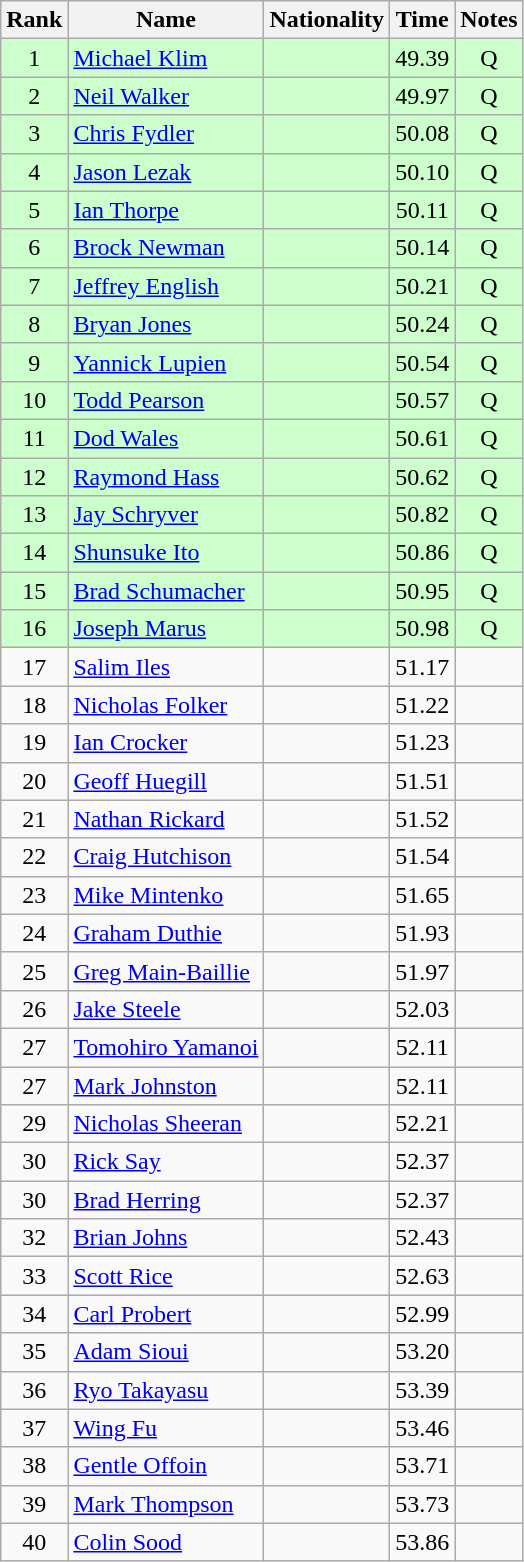<table class="wikitable sortable" style="text-align:center">
<tr>
<th>Rank</th>
<th>Name</th>
<th>Nationality</th>
<th>Time</th>
<th>Notes</th>
</tr>
<tr bgcolor=ccffcc>
<td>1</td>
<td align=left><a href='#'>Michael Klim</a></td>
<td align=left></td>
<td>49.39</td>
<td>Q</td>
</tr>
<tr bgcolor=ccffcc>
<td>2</td>
<td align=left><a href='#'>Neil Walker</a></td>
<td align=left></td>
<td>49.97</td>
<td>Q</td>
</tr>
<tr bgcolor=ccffcc>
<td>3</td>
<td align=left><a href='#'>Chris Fydler</a></td>
<td align=left></td>
<td>50.08</td>
<td>Q</td>
</tr>
<tr bgcolor=ccffcc>
<td>4</td>
<td align=left><a href='#'>Jason Lezak</a></td>
<td align=left></td>
<td>50.10</td>
<td>Q</td>
</tr>
<tr bgcolor=ccffcc>
<td>5</td>
<td align=left><a href='#'>Ian Thorpe</a></td>
<td align=left></td>
<td>50.11</td>
<td>Q</td>
</tr>
<tr bgcolor=ccffcc>
<td>6</td>
<td align=left><a href='#'>Brock Newman</a></td>
<td align=left></td>
<td>50.14</td>
<td>Q</td>
</tr>
<tr bgcolor=ccffcc>
<td>7</td>
<td align=left><a href='#'>Jeffrey English</a></td>
<td align=left></td>
<td>50.21</td>
<td>Q</td>
</tr>
<tr bgcolor=ccffcc>
<td>8</td>
<td align=left><a href='#'>Bryan Jones</a></td>
<td align=left></td>
<td>50.24</td>
<td>Q</td>
</tr>
<tr bgcolor=ccffcc>
<td>9</td>
<td align=left><a href='#'>Yannick Lupien</a></td>
<td align=left></td>
<td>50.54</td>
<td>Q</td>
</tr>
<tr bgcolor=ccffcc>
<td>10</td>
<td align=left><a href='#'>Todd Pearson</a></td>
<td align=left></td>
<td>50.57</td>
<td>Q</td>
</tr>
<tr bgcolor=ccffcc>
<td>11</td>
<td align=left><a href='#'>Dod Wales</a></td>
<td align=left></td>
<td>50.61</td>
<td>Q</td>
</tr>
<tr bgcolor=ccffcc>
<td>12</td>
<td align=left><a href='#'>Raymond Hass</a></td>
<td align=left></td>
<td>50.62</td>
<td>Q</td>
</tr>
<tr bgcolor=ccffcc>
<td>13</td>
<td align=left><a href='#'>Jay Schryver</a></td>
<td align=left></td>
<td>50.82</td>
<td>Q</td>
</tr>
<tr bgcolor=ccffcc>
<td>14</td>
<td align=left><a href='#'>Shunsuke Ito</a></td>
<td align=left></td>
<td>50.86</td>
<td>Q</td>
</tr>
<tr bgcolor=ccffcc>
<td>15</td>
<td align=left><a href='#'>Brad Schumacher</a></td>
<td align=left></td>
<td>50.95</td>
<td>Q</td>
</tr>
<tr bgcolor=ccffcc>
<td>16</td>
<td align=left><a href='#'>Joseph Marus</a></td>
<td align=left></td>
<td>50.98</td>
<td>Q</td>
</tr>
<tr>
<td>17</td>
<td align=left><a href='#'>Salim Iles</a></td>
<td align=left></td>
<td>51.17</td>
<td></td>
</tr>
<tr>
<td>18</td>
<td align=left><a href='#'>Nicholas Folker</a></td>
<td align=left></td>
<td>51.22</td>
<td></td>
</tr>
<tr>
<td>19</td>
<td align=left><a href='#'>Ian Crocker</a></td>
<td align=left></td>
<td>51.23</td>
<td></td>
</tr>
<tr>
<td>20</td>
<td align=left><a href='#'>Geoff Huegill</a></td>
<td align=left></td>
<td>51.51</td>
<td></td>
</tr>
<tr>
<td>21</td>
<td align=left><a href='#'>Nathan Rickard</a></td>
<td align=left></td>
<td>51.52</td>
<td></td>
</tr>
<tr>
<td>22</td>
<td align=left><a href='#'>Craig Hutchison</a></td>
<td align=left></td>
<td>51.54</td>
<td></td>
</tr>
<tr>
<td>23</td>
<td align=left><a href='#'>Mike Mintenko</a></td>
<td align=left></td>
<td>51.65</td>
<td></td>
</tr>
<tr>
<td>24</td>
<td align=left><a href='#'>Graham Duthie</a></td>
<td align=left></td>
<td>51.93</td>
<td></td>
</tr>
<tr>
<td>25</td>
<td align=left><a href='#'>Greg Main-Baillie</a></td>
<td align=left></td>
<td>51.97</td>
<td></td>
</tr>
<tr>
<td>26</td>
<td align=left><a href='#'>Jake Steele</a></td>
<td align=left></td>
<td>52.03</td>
<td></td>
</tr>
<tr>
<td>27</td>
<td align=left><a href='#'>Tomohiro Yamanoi</a></td>
<td align=left></td>
<td>52.11</td>
<td></td>
</tr>
<tr>
<td>27</td>
<td align=left><a href='#'>Mark Johnston</a></td>
<td align=left></td>
<td>52.11</td>
<td></td>
</tr>
<tr>
<td>29</td>
<td align=left><a href='#'>Nicholas Sheeran</a></td>
<td align=left></td>
<td>52.21</td>
<td></td>
</tr>
<tr>
<td>30</td>
<td align=left><a href='#'>Rick Say</a></td>
<td align=left></td>
<td>52.37</td>
<td></td>
</tr>
<tr>
<td>30</td>
<td align=left><a href='#'>Brad Herring</a></td>
<td align=left></td>
<td>52.37</td>
<td></td>
</tr>
<tr>
<td>32</td>
<td align=left><a href='#'>Brian Johns</a></td>
<td align=left></td>
<td>52.43</td>
<td></td>
</tr>
<tr>
<td>33</td>
<td align=left><a href='#'>Scott Rice</a></td>
<td align=left></td>
<td>52.63</td>
<td></td>
</tr>
<tr>
<td>34</td>
<td align=left><a href='#'>Carl Probert</a></td>
<td align=left></td>
<td>52.99</td>
<td></td>
</tr>
<tr>
<td>35</td>
<td align=left><a href='#'>Adam Sioui</a></td>
<td align=left></td>
<td>53.20</td>
<td></td>
</tr>
<tr>
<td>36</td>
<td align=left><a href='#'>Ryo Takayasu</a></td>
<td align=left></td>
<td>53.39</td>
<td></td>
</tr>
<tr>
<td>37</td>
<td align=left><a href='#'>Wing Fu</a></td>
<td align=left></td>
<td>53.46</td>
<td></td>
</tr>
<tr>
<td>38</td>
<td align=left><a href='#'>Gentle Offoin</a></td>
<td align=left></td>
<td>53.71</td>
<td></td>
</tr>
<tr>
<td>39</td>
<td align=left><a href='#'>Mark Thompson</a></td>
<td align=left></td>
<td>53.73</td>
<td></td>
</tr>
<tr>
<td>40</td>
<td align=left><a href='#'>Colin Sood</a></td>
<td align=left></td>
<td>53.86</td>
<td></td>
</tr>
</table>
